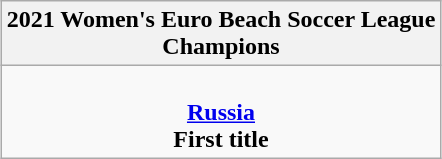<table class="wikitable" style="margin: 0 auto;">
<tr>
<th>2021 Women's Euro Beach Soccer League<br>Champions</th>
</tr>
<tr>
<td align=center><br><strong><a href='#'>Russia</a></strong><br><strong>First title</strong></td>
</tr>
</table>
